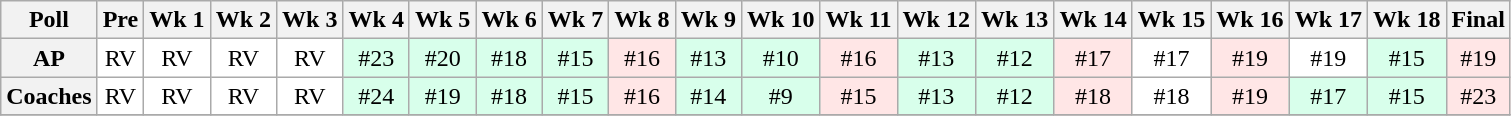<table class="wikitable" style="white-space:nowrap;">
<tr>
<th>Poll</th>
<th>Pre</th>
<th>Wk 1</th>
<th>Wk 2</th>
<th>Wk 3</th>
<th>Wk 4</th>
<th>Wk 5</th>
<th>Wk 6</th>
<th>Wk 7</th>
<th>Wk 8</th>
<th>Wk 9</th>
<th>Wk 10</th>
<th>Wk 11</th>
<th>Wk 12</th>
<th>Wk 13</th>
<th>Wk 14</th>
<th>Wk 15</th>
<th>Wk 16</th>
<th>Wk 17</th>
<th>Wk 18</th>
<th>Final</th>
</tr>
<tr style="text-align:center;">
<th>AP</th>
<td style="background:#FFF;">RV</td>
<td style="background:#FFF;">RV</td>
<td style="background:#FFF;">RV</td>
<td style="background:#FFF;">RV</td>
<td style="background:#d8ffeb;">#23</td>
<td style="background:#d8ffeb;">#20</td>
<td style="background:#d8ffeb;">#18</td>
<td style="background:#d8ffeb;">#15</td>
<td style="background:#ffe6e6;">#16</td>
<td style="background:#d8ffeb;">#13</td>
<td style="background:#d8ffeb;">#10</td>
<td style="background:#ffe6e6;">#16</td>
<td style="background:#d8ffeb;">#13</td>
<td style="background:#d8ffeb;">#12</td>
<td style="background:#ffe6e6;">#17</td>
<td style="background:#FFF;">#17</td>
<td style="background:#ffe6e6;">#19</td>
<td style="background:#FFF;">#19</td>
<td style="background:#d8ffeb;">#15</td>
<td style="background:#ffe6e6;">#19</td>
</tr>
<tr style="text-align:center;">
<th>Coaches</th>
<td style="background:#FFF;">RV</td>
<td style="background:#FFF;">RV</td>
<td style="background:#FFF;">RV</td>
<td style="background:#FFF;">RV</td>
<td style="background:#d8ffeb;">#24</td>
<td style="background:#d8ffeb;">#19</td>
<td style="background:#d8ffeb;">#18</td>
<td style="background:#d8ffeb;">#15</td>
<td style="background:#ffe6e6;">#16</td>
<td style="background:#d8ffeb;">#14</td>
<td style="background:#d8ffeb;">#9</td>
<td style="background:#ffe6e6;">#15</td>
<td style="background:#d8ffeb;">#13</td>
<td style="background:#d8ffeb;">#12</td>
<td style="background:#ffe6e6;">#18</td>
<td style="background:#FFF;">#18</td>
<td style="background:#ffe6e6;">#19</td>
<td style="background:#d8ffeb;">#17</td>
<td style="background:#d8ffeb;">#15</td>
<td style="background:#ffe6e6;">#23</td>
</tr>
<tr style="text-align:center;">
</tr>
</table>
